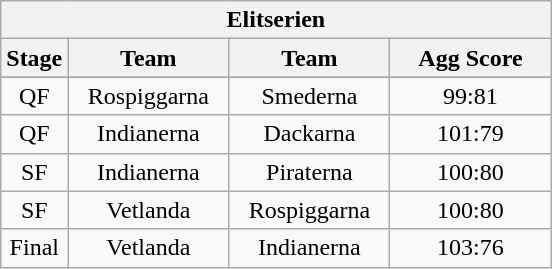<table class="wikitable">
<tr>
<th colspan="4">Elitserien</th>
</tr>
<tr>
<th width=20>Stage</th>
<th width=100>Team</th>
<th width=100>Team</th>
<th width=100>Agg Score</th>
</tr>
<tr>
</tr>
<tr align=center>
<td>QF</td>
<td>Rospiggarna</td>
<td>Smederna</td>
<td>99:81</td>
</tr>
<tr align=center>
<td>QF</td>
<td>Indianerna</td>
<td>Dackarna</td>
<td>101:79</td>
</tr>
<tr align=center>
<td>SF</td>
<td>Indianerna</td>
<td>Piraterna</td>
<td>100:80</td>
</tr>
<tr align=center>
<td>SF</td>
<td>Vetlanda</td>
<td>Rospiggarna</td>
<td>100:80</td>
</tr>
<tr align=center>
<td>Final</td>
<td>Vetlanda</td>
<td>Indianerna</td>
<td>103:76</td>
</tr>
</table>
